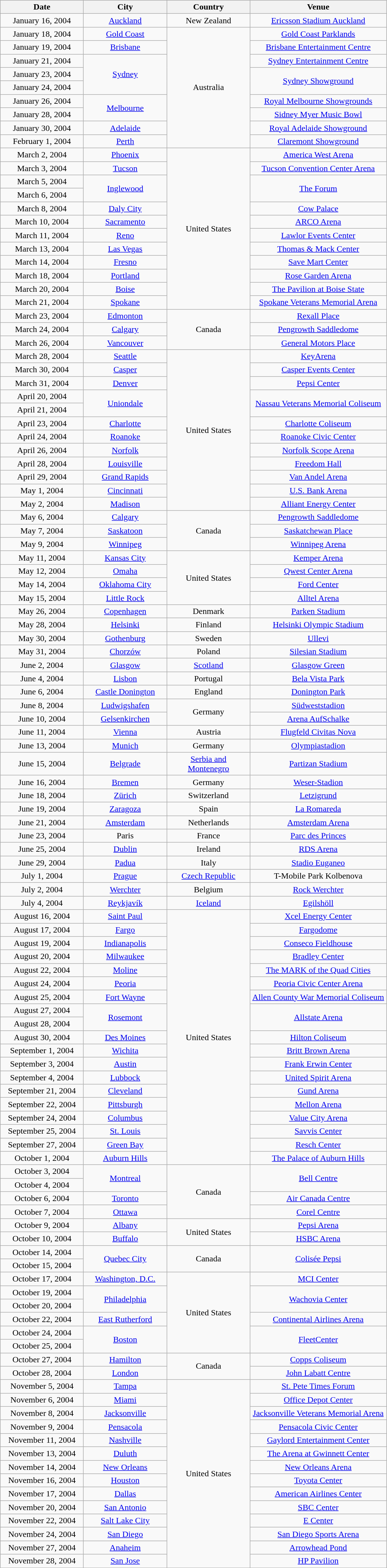<table class="wikitable plainrowheaders" style="text-align:center;">
<tr>
<th style="width:150px;">Date</th>
<th style="width:150px;">City</th>
<th style="width:150px;">Country</th>
<th style="width:250px;">Venue</th>
</tr>
<tr>
<td>January 16, 2004</td>
<td><a href='#'>Auckland</a></td>
<td>New Zealand</td>
<td><a href='#'>Ericsson Stadium Auckland</a></td>
</tr>
<tr>
<td>January 18, 2004</td>
<td><a href='#'>Gold Coast</a></td>
<td rowspan="9">Australia</td>
<td><a href='#'>Gold Coast Parklands</a></td>
</tr>
<tr>
<td>January 19, 2004</td>
<td><a href='#'>Brisbane</a></td>
<td><a href='#'>Brisbane Entertainment Centre</a></td>
</tr>
<tr>
<td>January 21, 2004</td>
<td rowspan="3"><a href='#'>Sydney</a></td>
<td><a href='#'>Sydney Entertainment Centre</a></td>
</tr>
<tr>
<td>January 23, 2004</td>
<td rowspan="2"><a href='#'>Sydney Showground</a></td>
</tr>
<tr>
<td>January 24, 2004</td>
</tr>
<tr>
<td>January 26, 2004</td>
<td rowspan="2"><a href='#'>Melbourne</a></td>
<td><a href='#'>Royal Melbourne Showgrounds</a></td>
</tr>
<tr>
<td>January 28, 2004</td>
<td><a href='#'>Sidney Myer Music Bowl</a></td>
</tr>
<tr>
<td>January 30, 2004</td>
<td><a href='#'>Adelaide</a></td>
<td><a href='#'>Royal Adelaide Showground</a></td>
</tr>
<tr>
<td>February 1, 2004</td>
<td><a href='#'>Perth</a></td>
<td><a href='#'>Claremont Showground</a></td>
</tr>
<tr>
<td>March 2, 2004</td>
<td><a href='#'>Phoenix</a></td>
<td rowspan="12">United States</td>
<td><a href='#'>America West Arena</a></td>
</tr>
<tr>
<td>March 3, 2004</td>
<td><a href='#'>Tucson</a></td>
<td><a href='#'>Tucson Convention Center Arena</a></td>
</tr>
<tr>
<td>March 5, 2004</td>
<td rowspan="2"><a href='#'>Inglewood</a></td>
<td rowspan="2"><a href='#'>The Forum</a></td>
</tr>
<tr>
<td>March 6, 2004</td>
</tr>
<tr>
<td>March 8, 2004</td>
<td><a href='#'>Daly City</a></td>
<td><a href='#'>Cow Palace</a></td>
</tr>
<tr>
<td>March 10, 2004</td>
<td><a href='#'>Sacramento</a></td>
<td><a href='#'>ARCO Arena</a></td>
</tr>
<tr>
<td>March 11, 2004</td>
<td><a href='#'>Reno</a></td>
<td><a href='#'>Lawlor Events Center</a></td>
</tr>
<tr>
<td>March 13, 2004</td>
<td><a href='#'>Las Vegas</a></td>
<td><a href='#'>Thomas & Mack Center</a></td>
</tr>
<tr>
<td>March 14, 2004</td>
<td><a href='#'>Fresno</a></td>
<td><a href='#'>Save Mart Center</a></td>
</tr>
<tr>
<td>March 18, 2004</td>
<td><a href='#'>Portland</a></td>
<td><a href='#'>Rose Garden Arena</a></td>
</tr>
<tr>
<td>March 20, 2004</td>
<td><a href='#'>Boise</a></td>
<td><a href='#'>The Pavilion at Boise State</a></td>
</tr>
<tr>
<td>March 21, 2004</td>
<td><a href='#'>Spokane</a></td>
<td><a href='#'>Spokane Veterans Memorial Arena</a></td>
</tr>
<tr>
<td>March 23, 2004</td>
<td><a href='#'>Edmonton</a></td>
<td rowspan="3">Canada</td>
<td><a href='#'>Rexall Place</a></td>
</tr>
<tr>
<td>March 24, 2004</td>
<td><a href='#'>Calgary</a></td>
<td><a href='#'>Pengrowth Saddledome</a></td>
</tr>
<tr>
<td>March 26, 2004</td>
<td><a href='#'>Vancouver</a></td>
<td><a href='#'>General Motors Place</a></td>
</tr>
<tr>
<td>March 28, 2004</td>
<td><a href='#'>Seattle</a></td>
<td rowspan="12">United States</td>
<td><a href='#'>KeyArena</a></td>
</tr>
<tr>
<td>March 30, 2004</td>
<td><a href='#'>Casper</a></td>
<td><a href='#'>Casper Events Center</a></td>
</tr>
<tr>
<td>March 31, 2004</td>
<td><a href='#'>Denver</a></td>
<td><a href='#'>Pepsi Center</a></td>
</tr>
<tr>
<td>April 20, 2004</td>
<td rowspan="2"><a href='#'>Uniondale</a></td>
<td rowspan="2"><a href='#'>Nassau Veterans Memorial Coliseum</a></td>
</tr>
<tr>
<td>April 21, 2004</td>
</tr>
<tr>
<td>April 23, 2004</td>
<td><a href='#'>Charlotte</a></td>
<td><a href='#'>Charlotte Coliseum</a></td>
</tr>
<tr>
<td>April 24, 2004</td>
<td><a href='#'>Roanoke</a></td>
<td><a href='#'>Roanoke Civic Center</a></td>
</tr>
<tr>
<td>April 26, 2004</td>
<td><a href='#'>Norfolk</a></td>
<td><a href='#'>Norfolk Scope Arena</a></td>
</tr>
<tr>
<td>April 28, 2004</td>
<td><a href='#'>Louisville</a></td>
<td><a href='#'>Freedom Hall</a></td>
</tr>
<tr>
<td>April 29, 2004</td>
<td><a href='#'>Grand Rapids</a></td>
<td><a href='#'>Van Andel Arena</a></td>
</tr>
<tr>
<td>May 1, 2004</td>
<td><a href='#'>Cincinnati</a></td>
<td><a href='#'>U.S. Bank Arena</a></td>
</tr>
<tr>
<td>May 2, 2004</td>
<td><a href='#'>Madison</a></td>
<td><a href='#'>Alliant Energy Center</a></td>
</tr>
<tr>
<td>May 6, 2004</td>
<td><a href='#'>Calgary</a></td>
<td rowspan="3">Canada</td>
<td><a href='#'>Pengrowth Saddledome</a></td>
</tr>
<tr>
<td>May 7, 2004</td>
<td><a href='#'>Saskatoon</a></td>
<td><a href='#'>Saskatchewan Place</a></td>
</tr>
<tr>
<td>May 9, 2004</td>
<td><a href='#'>Winnipeg</a></td>
<td><a href='#'>Winnipeg Arena</a></td>
</tr>
<tr>
<td>May 11, 2004</td>
<td><a href='#'>Kansas City</a></td>
<td rowspan="4">United States</td>
<td><a href='#'>Kemper Arena</a></td>
</tr>
<tr>
<td>May 12, 2004</td>
<td><a href='#'>Omaha</a></td>
<td><a href='#'>Qwest Center Arena</a></td>
</tr>
<tr>
<td>May 14, 2004</td>
<td><a href='#'>Oklahoma City</a></td>
<td><a href='#'>Ford Center</a></td>
</tr>
<tr>
<td>May 15, 2004</td>
<td><a href='#'>Little Rock</a></td>
<td><a href='#'>Alltel Arena</a></td>
</tr>
<tr>
<td>May 26, 2004</td>
<td><a href='#'>Copenhagen</a></td>
<td>Denmark</td>
<td><a href='#'>Parken Stadium</a></td>
</tr>
<tr>
<td>May 28, 2004</td>
<td><a href='#'>Helsinki</a></td>
<td>Finland</td>
<td><a href='#'>Helsinki Olympic Stadium</a></td>
</tr>
<tr>
<td>May 30, 2004</td>
<td><a href='#'>Gothenburg</a></td>
<td>Sweden</td>
<td><a href='#'>Ullevi</a></td>
</tr>
<tr>
<td>May 31, 2004</td>
<td><a href='#'>Chorzów</a></td>
<td>Poland</td>
<td><a href='#'>Silesian Stadium</a></td>
</tr>
<tr>
<td>June 2, 2004</td>
<td><a href='#'>Glasgow</a></td>
<td><a href='#'>Scotland</a></td>
<td><a href='#'>Glasgow Green</a></td>
</tr>
<tr>
<td>June 4, 2004</td>
<td><a href='#'>Lisbon</a></td>
<td>Portugal</td>
<td><a href='#'>Bela Vista Park</a></td>
</tr>
<tr>
<td>June 6, 2004</td>
<td><a href='#'>Castle Donington</a></td>
<td>England</td>
<td><a href='#'>Donington Park</a></td>
</tr>
<tr>
<td>June 8, 2004</td>
<td><a href='#'>Ludwigshafen</a></td>
<td rowspan="2">Germany</td>
<td><a href='#'>Südweststadion</a></td>
</tr>
<tr>
<td>June 10, 2004</td>
<td><a href='#'>Gelsenkirchen</a></td>
<td><a href='#'>Arena AufSchalke</a></td>
</tr>
<tr>
<td>June 11, 2004</td>
<td><a href='#'>Vienna</a></td>
<td>Austria</td>
<td><a href='#'>Flugfeld Civitas Nova</a></td>
</tr>
<tr>
<td>June 13, 2004</td>
<td><a href='#'>Munich</a></td>
<td>Germany</td>
<td><a href='#'>Olympiastadion</a></td>
</tr>
<tr>
<td>June 15, 2004</td>
<td><a href='#'>Belgrade</a></td>
<td><a href='#'>Serbia and Montenegro</a></td>
<td><a href='#'>Partizan Stadium</a></td>
</tr>
<tr>
<td>June 16, 2004</td>
<td><a href='#'>Bremen</a></td>
<td>Germany</td>
<td><a href='#'>Weser-Stadion</a></td>
</tr>
<tr>
<td>June 18, 2004</td>
<td><a href='#'>Zürich</a></td>
<td>Switzerland</td>
<td><a href='#'>Letzigrund</a></td>
</tr>
<tr>
<td>June 19, 2004</td>
<td><a href='#'>Zaragoza</a></td>
<td>Spain</td>
<td><a href='#'>La Romareda</a></td>
</tr>
<tr>
<td>June 21, 2004</td>
<td><a href='#'>Amsterdam</a></td>
<td>Netherlands</td>
<td><a href='#'>Amsterdam Arena</a></td>
</tr>
<tr>
<td>June 23, 2004</td>
<td>Paris</td>
<td>France</td>
<td><a href='#'>Parc des Princes</a></td>
</tr>
<tr>
<td>June 25, 2004</td>
<td><a href='#'>Dublin</a></td>
<td>Ireland</td>
<td><a href='#'>RDS Arena</a></td>
</tr>
<tr>
<td>June 29, 2004</td>
<td><a href='#'>Padua</a></td>
<td>Italy</td>
<td><a href='#'>Stadio Euganeo</a></td>
</tr>
<tr>
<td>July 1, 2004</td>
<td><a href='#'>Prague</a></td>
<td><a href='#'>Czech Republic</a></td>
<td>T-Mobile Park Kolbenova</td>
</tr>
<tr>
<td>July 2, 2004</td>
<td><a href='#'>Werchter</a></td>
<td>Belgium</td>
<td><a href='#'>Rock Werchter</a></td>
</tr>
<tr>
<td>July 4, 2004</td>
<td><a href='#'>Reykjavík</a></td>
<td><a href='#'>Iceland</a></td>
<td><a href='#'>Egilshöll</a></td>
</tr>
<tr>
<td>August 16, 2004</td>
<td><a href='#'>Saint Paul</a></td>
<td rowspan="19">United States</td>
<td><a href='#'>Xcel Energy Center</a></td>
</tr>
<tr>
<td>August 17, 2004</td>
<td><a href='#'>Fargo</a></td>
<td><a href='#'>Fargodome</a></td>
</tr>
<tr>
<td>August 19, 2004</td>
<td><a href='#'>Indianapolis</a></td>
<td><a href='#'>Conseco Fieldhouse</a></td>
</tr>
<tr>
<td>August 20, 2004</td>
<td><a href='#'>Milwaukee</a></td>
<td><a href='#'>Bradley Center</a></td>
</tr>
<tr>
<td>August 22, 2004</td>
<td><a href='#'>Moline</a></td>
<td><a href='#'>The MARK of the Quad Cities</a></td>
</tr>
<tr>
<td>August 24, 2004</td>
<td><a href='#'>Peoria</a></td>
<td><a href='#'>Peoria Civic Center Arena</a></td>
</tr>
<tr>
<td>August 25, 2004</td>
<td><a href='#'>Fort Wayne</a></td>
<td><a href='#'>Allen County War Memorial Coliseum</a></td>
</tr>
<tr>
<td>August 27, 2004</td>
<td rowspan="2"><a href='#'>Rosemont</a></td>
<td rowspan="2"><a href='#'>Allstate Arena</a></td>
</tr>
<tr>
<td>August 28, 2004</td>
</tr>
<tr>
<td>August 30, 2004</td>
<td><a href='#'>Des Moines</a></td>
<td><a href='#'>Hilton Coliseum</a></td>
</tr>
<tr>
<td>September 1, 2004</td>
<td><a href='#'>Wichita</a></td>
<td><a href='#'>Britt Brown Arena</a></td>
</tr>
<tr>
<td>September 3, 2004</td>
<td><a href='#'>Austin</a></td>
<td><a href='#'>Frank Erwin Center</a></td>
</tr>
<tr>
<td>September 4, 2004</td>
<td><a href='#'>Lubbock</a></td>
<td><a href='#'>United Spirit Arena</a></td>
</tr>
<tr>
<td>September 21, 2004</td>
<td><a href='#'>Cleveland</a></td>
<td><a href='#'>Gund Arena</a></td>
</tr>
<tr>
<td>September 22, 2004</td>
<td><a href='#'>Pittsburgh</a></td>
<td><a href='#'>Mellon Arena</a></td>
</tr>
<tr>
<td>September 24, 2004</td>
<td><a href='#'>Columbus</a></td>
<td><a href='#'>Value City Arena</a></td>
</tr>
<tr>
<td>September 25, 2004</td>
<td><a href='#'>St. Louis</a></td>
<td><a href='#'>Savvis Center</a></td>
</tr>
<tr>
<td>September 27, 2004</td>
<td><a href='#'>Green Bay</a></td>
<td><a href='#'>Resch Center</a></td>
</tr>
<tr>
<td>October 1, 2004</td>
<td><a href='#'>Auburn Hills</a></td>
<td><a href='#'>The Palace of Auburn Hills</a></td>
</tr>
<tr>
<td>October 3, 2004</td>
<td rowspan="2"><a href='#'>Montreal</a></td>
<td rowspan="4">Canada</td>
<td rowspan="2"><a href='#'>Bell Centre</a></td>
</tr>
<tr>
<td>October 4, 2004</td>
</tr>
<tr>
<td>October 6, 2004</td>
<td><a href='#'>Toronto</a></td>
<td><a href='#'>Air Canada Centre</a></td>
</tr>
<tr>
<td>October 7, 2004</td>
<td><a href='#'>Ottawa</a></td>
<td><a href='#'>Corel Centre</a></td>
</tr>
<tr>
<td>October 9, 2004</td>
<td><a href='#'>Albany</a></td>
<td rowspan="2">United States</td>
<td><a href='#'>Pepsi Arena</a></td>
</tr>
<tr>
<td>October 10, 2004</td>
<td><a href='#'>Buffalo</a></td>
<td><a href='#'>HSBC Arena</a></td>
</tr>
<tr>
<td>October 14, 2004</td>
<td rowspan="2"><a href='#'>Quebec City</a></td>
<td rowspan="2">Canada</td>
<td rowspan="2"><a href='#'>Colisée Pepsi</a></td>
</tr>
<tr>
<td>October 15, 2004</td>
</tr>
<tr>
<td>October 17, 2004</td>
<td><a href='#'>Washington, D.C.</a></td>
<td rowspan="6">United States</td>
<td><a href='#'>MCI Center</a></td>
</tr>
<tr>
<td>October 19, 2004</td>
<td rowspan="2"><a href='#'>Philadelphia</a></td>
<td rowspan="2"><a href='#'>Wachovia Center</a></td>
</tr>
<tr>
<td>October 20, 2004</td>
</tr>
<tr>
<td>October 22, 2004</td>
<td><a href='#'>East Rutherford</a></td>
<td><a href='#'>Continental Airlines Arena</a></td>
</tr>
<tr>
<td>October 24, 2004</td>
<td rowspan="2"><a href='#'>Boston</a></td>
<td rowspan="2"><a href='#'>FleetCenter</a></td>
</tr>
<tr>
<td>October 25, 2004</td>
</tr>
<tr>
<td>October 27, 2004</td>
<td><a href='#'>Hamilton</a></td>
<td rowspan="2">Canada</td>
<td><a href='#'>Copps Coliseum</a></td>
</tr>
<tr>
<td>October 28, 2004</td>
<td><a href='#'>London</a></td>
<td><a href='#'>John Labatt Centre</a></td>
</tr>
<tr>
<td>November 5, 2004</td>
<td><a href='#'>Tampa</a></td>
<td rowspan="14">United States</td>
<td><a href='#'>St. Pete Times Forum</a></td>
</tr>
<tr>
<td>November 6, 2004</td>
<td><a href='#'>Miami</a></td>
<td><a href='#'>Office Depot Center</a></td>
</tr>
<tr>
<td>November 8, 2004</td>
<td><a href='#'>Jacksonville</a></td>
<td><a href='#'>Jacksonville Veterans Memorial Arena</a></td>
</tr>
<tr>
<td>November 9, 2004</td>
<td><a href='#'>Pensacola</a></td>
<td><a href='#'>Pensacola Civic Center</a></td>
</tr>
<tr>
<td>November 11, 2004</td>
<td><a href='#'>Nashville</a></td>
<td><a href='#'>Gaylord Entertainment Center</a></td>
</tr>
<tr>
<td>November 13, 2004</td>
<td><a href='#'>Duluth</a></td>
<td><a href='#'>The Arena at Gwinnett Center</a></td>
</tr>
<tr>
<td>November 14, 2004</td>
<td><a href='#'>New Orleans</a></td>
<td><a href='#'>New Orleans Arena</a></td>
</tr>
<tr>
<td>November 16, 2004</td>
<td><a href='#'>Houston</a></td>
<td><a href='#'>Toyota Center</a></td>
</tr>
<tr>
<td>November 17, 2004</td>
<td><a href='#'>Dallas</a></td>
<td><a href='#'>American Airlines Center</a></td>
</tr>
<tr>
<td>November 20, 2004</td>
<td><a href='#'>San Antonio</a></td>
<td><a href='#'>SBC Center</a></td>
</tr>
<tr>
<td>November 22, 2004</td>
<td><a href='#'>Salt Lake City</a></td>
<td><a href='#'>E Center</a></td>
</tr>
<tr>
<td>November 24, 2004</td>
<td><a href='#'>San Diego</a></td>
<td><a href='#'>San Diego Sports Arena</a></td>
</tr>
<tr>
<td>November 27, 2004</td>
<td><a href='#'>Anaheim</a></td>
<td><a href='#'>Arrowhead Pond</a></td>
</tr>
<tr>
<td>November 28, 2004</td>
<td><a href='#'>San Jose</a></td>
<td><a href='#'>HP Pavilion</a></td>
</tr>
<tr>
</tr>
</table>
